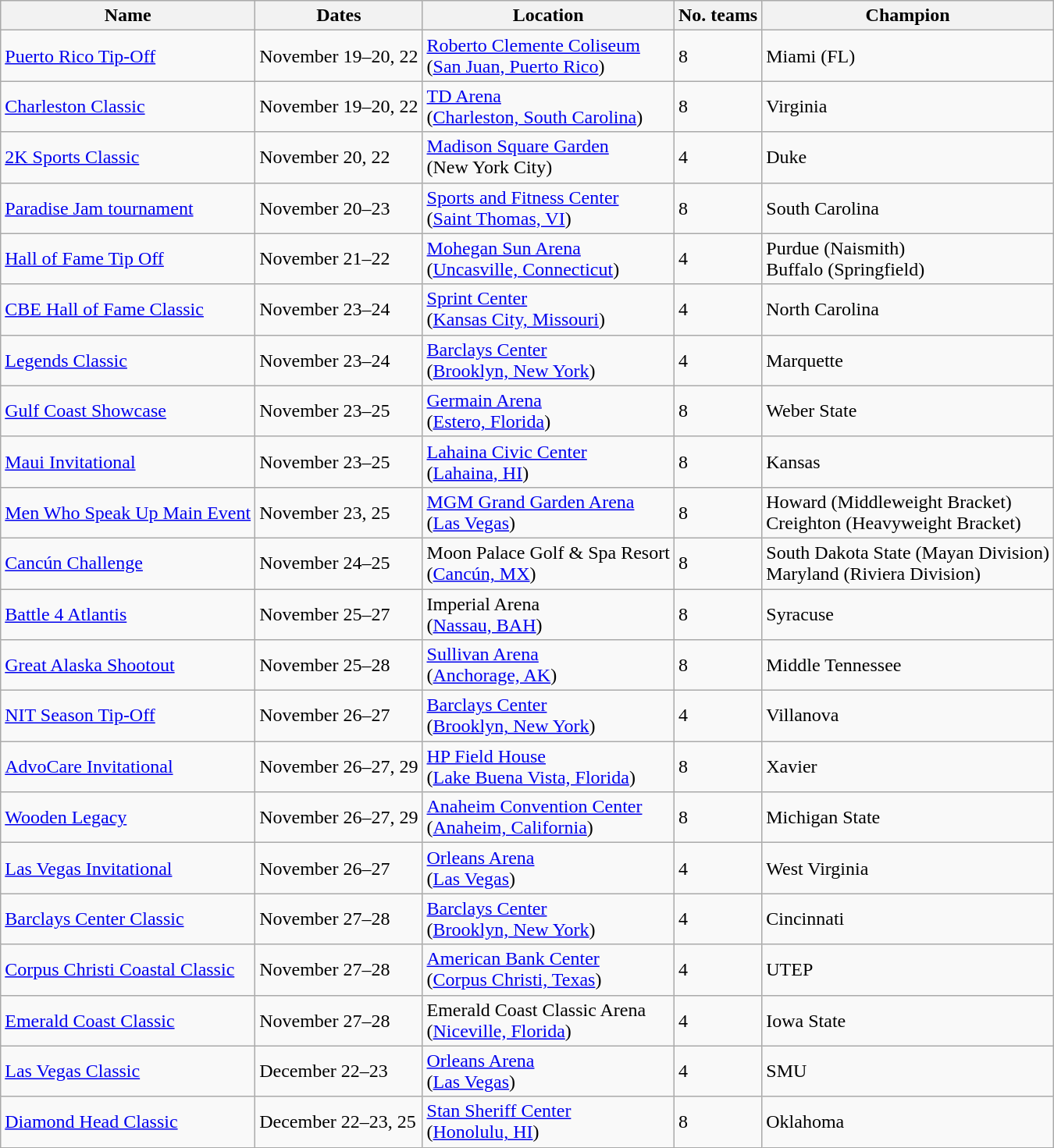<table class="wikitable">
<tr>
<th>Name</th>
<th>Dates</th>
<th>Location</th>
<th>No. teams</th>
<th>Champion</th>
</tr>
<tr>
<td><a href='#'>Puerto Rico Tip-Off</a></td>
<td>November 19–20, 22</td>
<td><a href='#'>Roberto Clemente Coliseum</a> <br> (<a href='#'>San Juan, Puerto Rico</a>)</td>
<td>8</td>
<td>Miami (FL)</td>
</tr>
<tr>
<td><a href='#'>Charleston Classic</a></td>
<td>November 19–20, 22</td>
<td><a href='#'>TD Arena</a> <br> (<a href='#'>Charleston, South Carolina</a>)</td>
<td>8</td>
<td>Virginia</td>
</tr>
<tr>
<td><a href='#'>2K Sports Classic</a></td>
<td>November 20, 22</td>
<td><a href='#'>Madison Square Garden</a> <br> (New York City)</td>
<td>4</td>
<td>Duke</td>
</tr>
<tr>
<td><a href='#'>Paradise Jam tournament</a></td>
<td>November 20–23</td>
<td><a href='#'>Sports and Fitness Center</a> <br> (<a href='#'>Saint Thomas, VI</a>)</td>
<td>8</td>
<td>South Carolina</td>
</tr>
<tr>
<td><a href='#'>Hall of Fame Tip Off</a></td>
<td>November 21–22</td>
<td><a href='#'>Mohegan Sun Arena</a> <br> (<a href='#'>Uncasville, Connecticut</a>)</td>
<td>4</td>
<td>Purdue (Naismith)<br>Buffalo (Springfield)</td>
</tr>
<tr>
<td><a href='#'>CBE Hall of Fame Classic</a></td>
<td>November 23–24</td>
<td><a href='#'>Sprint Center</a> <br> (<a href='#'>Kansas City, Missouri</a>)</td>
<td>4</td>
<td>North Carolina</td>
</tr>
<tr>
<td><a href='#'>Legends Classic</a></td>
<td>November 23–24</td>
<td><a href='#'>Barclays Center</a> <br> (<a href='#'>Brooklyn, New York</a>)</td>
<td>4</td>
<td>Marquette</td>
</tr>
<tr>
<td><a href='#'>Gulf Coast Showcase</a></td>
<td>November 23–25</td>
<td><a href='#'>Germain Arena</a> <br> (<a href='#'>Estero, Florida</a>)</td>
<td>8</td>
<td>Weber State</td>
</tr>
<tr>
<td><a href='#'>Maui Invitational</a></td>
<td>November 23–25</td>
<td><a href='#'>Lahaina Civic Center</a> <br> (<a href='#'>Lahaina, HI</a>)</td>
<td>8</td>
<td>Kansas</td>
</tr>
<tr>
<td><a href='#'>Men Who Speak Up Main Event</a></td>
<td>November 23, 25</td>
<td><a href='#'>MGM Grand Garden Arena</a> <br> (<a href='#'>Las Vegas</a>)</td>
<td>8</td>
<td>Howard (Middleweight Bracket)<br>Creighton (Heavyweight Bracket)</td>
</tr>
<tr>
<td><a href='#'>Cancún Challenge</a></td>
<td>November 24–25</td>
<td>Moon Palace Golf & Spa Resort <br> (<a href='#'>Cancún, MX</a>)</td>
<td>8</td>
<td>South Dakota State (Mayan Division)<br>Maryland (Riviera Division)</td>
</tr>
<tr>
<td><a href='#'>Battle 4 Atlantis</a></td>
<td>November 25–27</td>
<td>Imperial Arena <br> (<a href='#'>Nassau, BAH</a>)</td>
<td>8</td>
<td>Syracuse</td>
</tr>
<tr>
<td><a href='#'>Great Alaska Shootout</a></td>
<td>November 25–28</td>
<td><a href='#'>Sullivan Arena</a> <br> (<a href='#'>Anchorage, AK</a>)</td>
<td>8</td>
<td>Middle Tennessee</td>
</tr>
<tr>
<td><a href='#'>NIT Season Tip-Off</a></td>
<td>November 26–27</td>
<td><a href='#'>Barclays Center</a> <br> (<a href='#'>Brooklyn, New York</a>)</td>
<td>4</td>
<td>Villanova</td>
</tr>
<tr>
<td><a href='#'>AdvoCare Invitational</a></td>
<td>November 26–27, 29</td>
<td><a href='#'>HP Field House</a> <br> (<a href='#'>Lake Buena Vista, Florida</a>)</td>
<td>8</td>
<td>Xavier</td>
</tr>
<tr>
<td><a href='#'>Wooden Legacy</a></td>
<td>November 26–27, 29</td>
<td><a href='#'>Anaheim Convention Center</a> <br> (<a href='#'>Anaheim, California</a>)</td>
<td>8</td>
<td>Michigan State</td>
</tr>
<tr>
<td><a href='#'>Las Vegas Invitational</a></td>
<td>November 26–27</td>
<td><a href='#'>Orleans Arena</a> <br> (<a href='#'>Las Vegas</a>)</td>
<td>4</td>
<td>West Virginia</td>
</tr>
<tr>
<td><a href='#'>Barclays Center Classic</a></td>
<td>November 27–28</td>
<td><a href='#'>Barclays Center</a> <br> (<a href='#'>Brooklyn, New York</a>)</td>
<td>4</td>
<td>Cincinnati</td>
</tr>
<tr>
<td><a href='#'>Corpus Christi Coastal Classic</a></td>
<td>November 27–28</td>
<td><a href='#'>American Bank Center</a> <br> (<a href='#'>Corpus Christi, Texas</a>)</td>
<td>4</td>
<td>UTEP</td>
</tr>
<tr>
<td><a href='#'>Emerald Coast Classic</a></td>
<td>November 27–28</td>
<td>Emerald Coast Classic Arena <br> (<a href='#'>Niceville, Florida</a>)</td>
<td>4</td>
<td>Iowa State</td>
</tr>
<tr>
<td><a href='#'>Las Vegas Classic</a></td>
<td>December 22–23</td>
<td><a href='#'>Orleans Arena</a> <br> (<a href='#'>Las Vegas</a>)</td>
<td>4</td>
<td>SMU</td>
</tr>
<tr>
<td><a href='#'>Diamond Head Classic</a></td>
<td>December 22–23, 25</td>
<td><a href='#'>Stan Sheriff Center</a> <br> (<a href='#'>Honolulu, HI</a>)</td>
<td>8</td>
<td>Oklahoma</td>
</tr>
</table>
